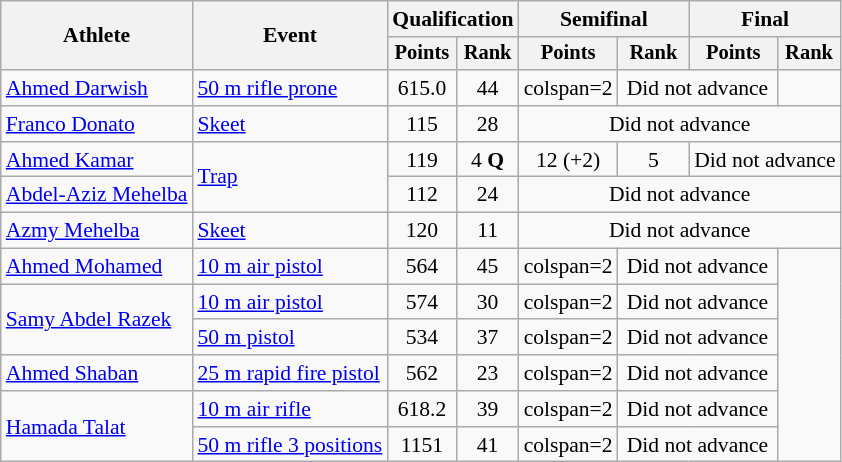<table class="wikitable" style="font-size:90%">
<tr>
<th rowspan="2">Athlete</th>
<th rowspan="2">Event</th>
<th colspan=2>Qualification</th>
<th colspan=2>Semifinal</th>
<th colspan=2>Final</th>
</tr>
<tr style="font-size:95%">
<th>Points</th>
<th>Rank</th>
<th>Points</th>
<th>Rank</th>
<th>Points</th>
<th>Rank</th>
</tr>
<tr align=center>
<td align=left><a href='#'>Ahmed Darwish</a></td>
<td align=left><a href='#'>50 m rifle prone</a></td>
<td>615.0</td>
<td>44</td>
<td>colspan=2 </td>
<td colspan=2>Did not advance</td>
</tr>
<tr align=center>
<td align=left><a href='#'>Franco Donato</a></td>
<td align=left><a href='#'>Skeet</a></td>
<td>115</td>
<td>28</td>
<td colspan=4>Did not advance</td>
</tr>
<tr align="center">
<td align=left><a href='#'>Ahmed Kamar</a></td>
<td align=left rowspan=2><a href='#'>Trap</a></td>
<td>119</td>
<td>4 <strong>Q</strong></td>
<td>12 (+2)</td>
<td>5</td>
<td colspan=2>Did not advance</td>
</tr>
<tr align="center">
<td align=left><a href='#'>Abdel-Aziz Mehelba</a></td>
<td>112</td>
<td>24</td>
<td colspan=4>Did not advance</td>
</tr>
<tr align=center>
<td align=left><a href='#'>Azmy Mehelba</a></td>
<td align=left><a href='#'>Skeet</a></td>
<td>120</td>
<td>11</td>
<td colspan=4>Did not advance</td>
</tr>
<tr align=center>
<td align=left><a href='#'>Ahmed Mohamed</a></td>
<td align=left><a href='#'>10 m air pistol</a></td>
<td>564</td>
<td>45</td>
<td>colspan=2 </td>
<td colspan=2>Did not advance</td>
</tr>
<tr align=center>
<td align=left rowspan=2><a href='#'>Samy Abdel Razek</a></td>
<td align=left><a href='#'>10 m air pistol</a></td>
<td>574</td>
<td>30</td>
<td>colspan=2 </td>
<td colspan=2>Did not advance</td>
</tr>
<tr align=center>
<td align=left><a href='#'>50 m pistol</a></td>
<td>534</td>
<td>37</td>
<td>colspan=2 </td>
<td colspan=2>Did not advance</td>
</tr>
<tr align=center>
<td align=left><a href='#'>Ahmed Shaban</a></td>
<td align=left><a href='#'>25 m rapid fire pistol</a></td>
<td>562</td>
<td>23</td>
<td>colspan=2 </td>
<td colspan=2>Did not advance</td>
</tr>
<tr align=center>
<td align=left rowspan=2><a href='#'>Hamada Talat</a></td>
<td align=left><a href='#'>10 m air rifle</a></td>
<td>618.2</td>
<td>39</td>
<td>colspan=2 </td>
<td colspan=2>Did not advance</td>
</tr>
<tr align=center>
<td align=left><a href='#'>50 m rifle 3 positions</a></td>
<td>1151</td>
<td>41</td>
<td>colspan=2 </td>
<td colspan=2>Did not advance</td>
</tr>
</table>
